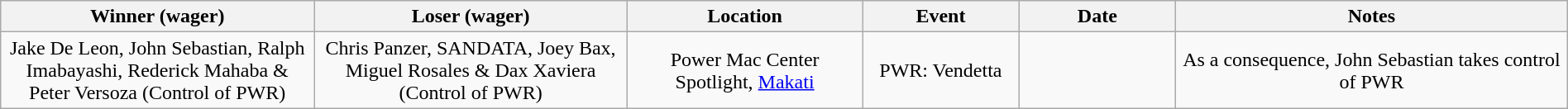<table class="wikitable" style="width:100%;">
<tr>
<th style="width:20%;">Winner (wager)</th>
<th style="width:20%;">Loser (wager)</th>
<th style="width:15%;">Location</th>
<th style="width:10%;">Event</th>
<th style="width:10%;">Date</th>
<th style="width:30%;">Notes</th>
</tr>
<tr style="text-align:center;">
<td>Jake De Leon, John Sebastian, Ralph Imabayashi, Rederick Mahaba & Peter Versoza  (Control of PWR)</td>
<td>Chris Panzer, SANDATA, Joey Bax, Miguel Rosales & Dax Xaviera (Control of PWR)</td>
<td>Power Mac Center Spotlight, <a href='#'>Makati</a></td>
<td>PWR: Vendetta</td>
<td></td>
<td>As a consequence, John Sebastian takes control of PWR</td>
</tr>
</table>
